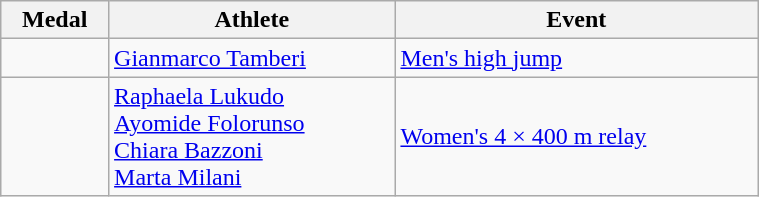<table class="wikitable" style="width:40%; font-size:100%; text-align:left;">
<tr>
<th>Medal</th>
<th>Athlete</th>
<th>Event</th>
</tr>
<tr>
<td align=center></td>
<td><a href='#'>Gianmarco Tamberi</a></td>
<td><a href='#'>Men's high jump</a></td>
</tr>
<tr>
<td align=center></td>
<td><a href='#'>Raphaela Lukudo</a><br><a href='#'>Ayomide Folorunso</a><br><a href='#'>Chiara Bazzoni</a><br><a href='#'>Marta Milani</a></td>
<td><a href='#'>Women's 4 × 400 m relay</a></td>
</tr>
</table>
